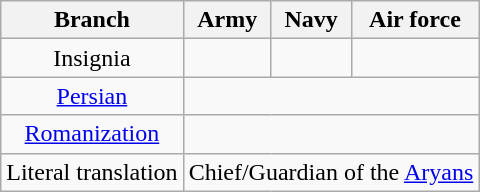<table class="wikitable plainrowheaders" style="text-align:center;" border="1">
<tr>
<th>Branch</th>
<th>Army</th>
<th>Navy</th>
<th>Air force</th>
</tr>
<tr>
<td>Insignia</td>
<td></td>
<td></td>
<td></td>
</tr>
<tr>
<td><a href='#'>Persian</a></td>
<td colspan=3></td>
</tr>
<tr>
<td><a href='#'>Romanization</a></td>
<td colspan=3></td>
</tr>
<tr>
<td>Literal translation</td>
<td colspan=3>Chief/Guardian of the <a href='#'>Aryans</a></td>
</tr>
</table>
